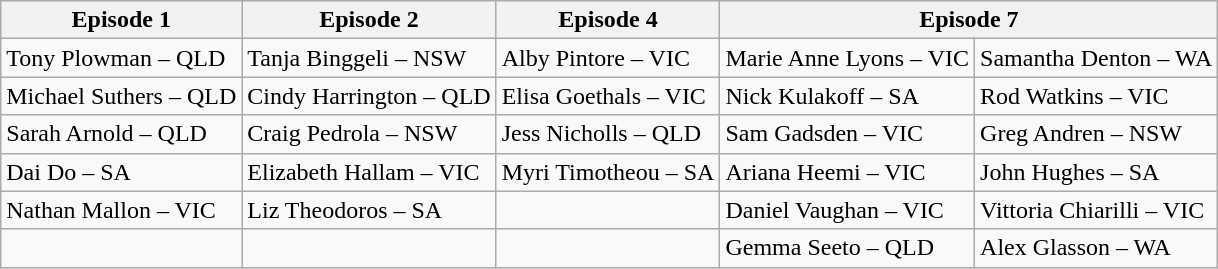<table class="wikitable">
<tr>
<th>Episode 1</th>
<th>Episode 2</th>
<th>Episode 4</th>
<th colspan="2">Episode 7</th>
</tr>
<tr>
<td style=white-space:nowrap>Tony Plowman – QLD</td>
<td style=white-space:nowrap>Tanja Binggeli – NSW</td>
<td style=white-space:nowrap>Alby Pintore – VIC</td>
<td style=white-space:nowrap>Marie Anne Lyons – VIC</td>
<td style=white-space:nowrap>Samantha Denton – WA</td>
</tr>
<tr>
<td>Michael Suthers – QLD</td>
<td>Cindy Harrington – QLD</td>
<td>Elisa Goethals – VIC</td>
<td>Nick Kulakoff – SA</td>
<td>Rod Watkins – VIC</td>
</tr>
<tr>
<td>Sarah Arnold – QLD</td>
<td>Craig Pedrola – NSW</td>
<td>Jess Nicholls – QLD</td>
<td>Sam Gadsden – VIC</td>
<td>Greg Andren – NSW</td>
</tr>
<tr>
<td>Dai Do – SA</td>
<td>Elizabeth Hallam – VIC</td>
<td>Myri Timotheou – SA</td>
<td>Ariana Heemi – VIC</td>
<td>John Hughes – SA</td>
</tr>
<tr>
<td>Nathan Mallon – VIC</td>
<td>Liz Theodoros – SA</td>
<td></td>
<td>Daniel Vaughan – VIC</td>
<td>Vittoria Chiarilli – VIC</td>
</tr>
<tr>
<td></td>
<td></td>
<td></td>
<td>Gemma Seeto – QLD</td>
<td>Alex Glasson – WA</td>
</tr>
</table>
